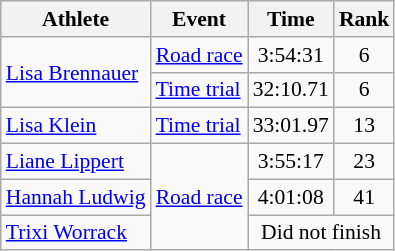<table class="wikitable" style="font-size:90%">
<tr>
<th>Athlete</th>
<th>Event</th>
<th>Time</th>
<th>Rank</th>
</tr>
<tr align=center>
<td align=left rowspan=2><a href='#'>Lisa Brennauer</a></td>
<td align=left><a href='#'>Road race</a></td>
<td>3:54:31</td>
<td>6</td>
</tr>
<tr align=center>
<td align=left><a href='#'>Time trial</a></td>
<td>32:10.71</td>
<td>6</td>
</tr>
<tr align=center>
<td align=left><a href='#'>Lisa Klein</a></td>
<td align=left><a href='#'>Time trial</a></td>
<td>33:01.97</td>
<td>13</td>
</tr>
<tr align=center>
<td align=left><a href='#'>Liane Lippert</a></td>
<td align=left rowspan=3><a href='#'>Road race</a></td>
<td>3:55:17</td>
<td>23</td>
</tr>
<tr align=center>
<td align=left><a href='#'>Hannah Ludwig</a></td>
<td>4:01:08</td>
<td>41</td>
</tr>
<tr align=center>
<td align=left><a href='#'>Trixi Worrack</a></td>
<td colspan=2>Did not finish</td>
</tr>
</table>
